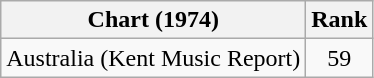<table class="wikitable sortable">
<tr>
<th>Chart (1974)</th>
<th>Rank</th>
</tr>
<tr>
<td>Australia (Kent Music Report)</td>
<td style="text-align:center;">59</td>
</tr>
</table>
